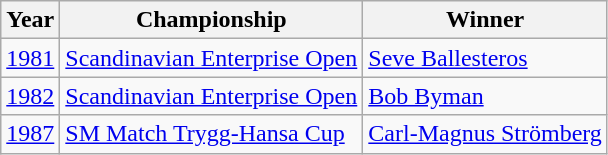<table class="sortable wikitable">
<tr>
<th>Year</th>
<th>Championship</th>
<th>Winner</th>
</tr>
<tr>
<td align=center><a href='#'>1981</a></td>
<td><a href='#'>Scandinavian Enterprise Open</a></td>
<td> <a href='#'>Seve Ballesteros</a></td>
</tr>
<tr>
<td align=center><a href='#'>1982</a></td>
<td><a href='#'>Scandinavian Enterprise Open</a></td>
<td> <a href='#'>Bob Byman</a></td>
</tr>
<tr>
<td align=center><a href='#'>1987</a></td>
<td><a href='#'>SM Match Trygg-Hansa Cup</a></td>
<td> <a href='#'>Carl-Magnus Strömberg</a></td>
</tr>
</table>
